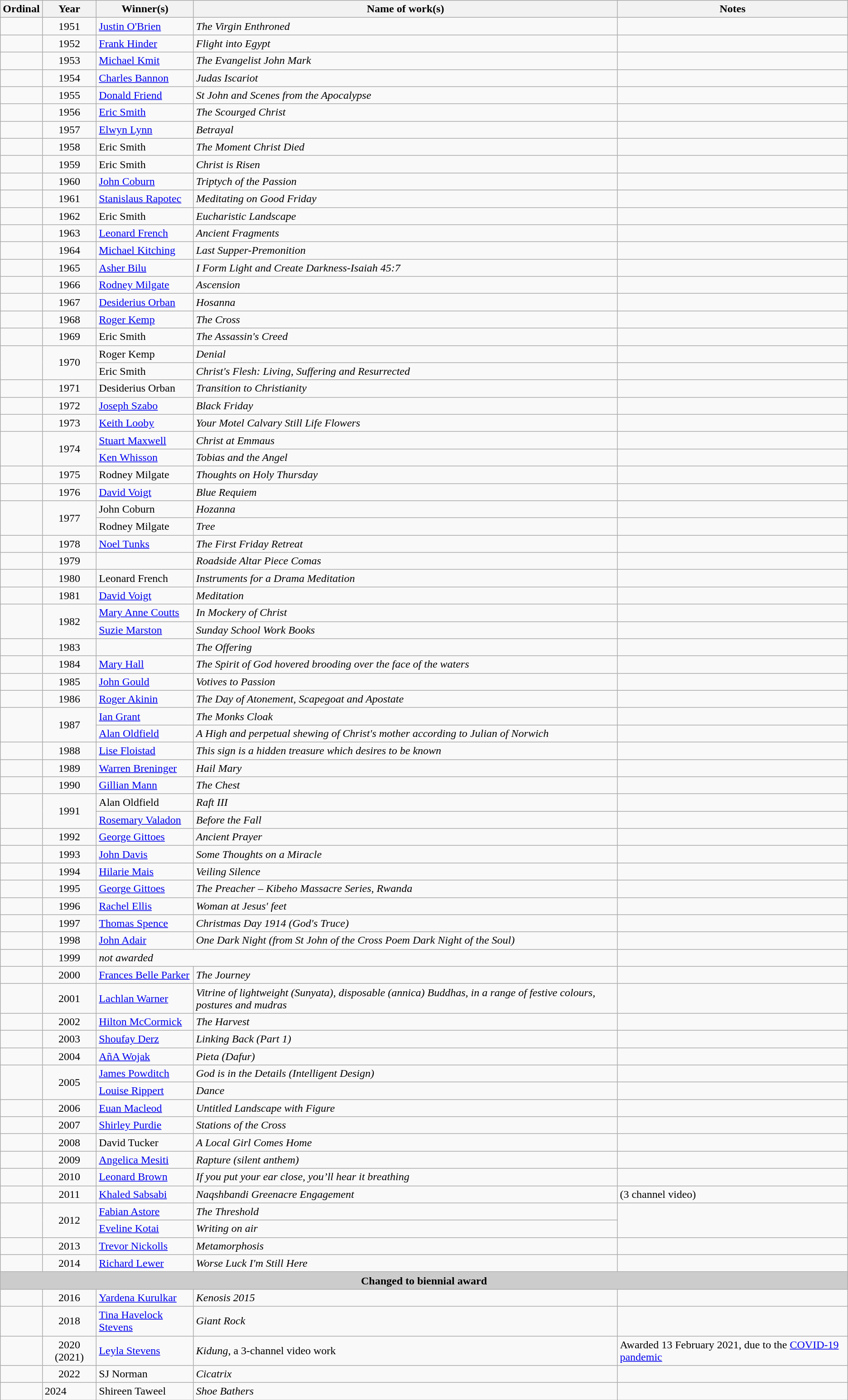<table class="wikitable sortable">
<tr>
<th>Ordinal</th>
<th>Year</th>
<th>Winner(s)</th>
<th>Name of work(s)</th>
<th>Notes</th>
</tr>
<tr>
<td align="center"></td>
<td align=center>1951</td>
<td><a href='#'>Justin O'Brien</a></td>
<td><em>The Virgin Enthroned</em></td>
<td></td>
</tr>
<tr>
<td align="center"></td>
<td align=center>1952</td>
<td><a href='#'>Frank Hinder</a></td>
<td><em>Flight into Egypt</em></td>
<td></td>
</tr>
<tr>
<td align="center"></td>
<td align=center>1953</td>
<td><a href='#'>Michael Kmit</a></td>
<td><em>The Evangelist John Mark</em></td>
<td></td>
</tr>
<tr>
<td align="center"></td>
<td align=center>1954</td>
<td><a href='#'>Charles Bannon</a></td>
<td><em>Judas Iscariot</em></td>
<td></td>
</tr>
<tr>
<td align="center"></td>
<td align=center>1955</td>
<td><a href='#'>Donald Friend</a></td>
<td><em>St John and Scenes from the Apocalypse</em></td>
<td></td>
</tr>
<tr>
<td align="center"></td>
<td align=center>1956</td>
<td><a href='#'>Eric Smith</a></td>
<td><em>The Scourged Christ</em></td>
<td></td>
</tr>
<tr>
<td align="center"></td>
<td align=center>1957</td>
<td><a href='#'>Elwyn Lynn</a></td>
<td><em>Betrayal</em></td>
<td></td>
</tr>
<tr>
<td align="center"></td>
<td align=center>1958</td>
<td>Eric Smith</td>
<td><em>The Moment Christ Died</em></td>
<td></td>
</tr>
<tr>
<td align="center"></td>
<td align=center>1959</td>
<td>Eric Smith</td>
<td><em>Christ is Risen</em></td>
<td></td>
</tr>
<tr>
<td align="center"></td>
<td align=center>1960</td>
<td><a href='#'>John Coburn</a></td>
<td><em>Triptych of the Passion</em></td>
<td></td>
</tr>
<tr>
<td align="center"></td>
<td align=center>1961</td>
<td><a href='#'>Stanislaus Rapotec</a></td>
<td><em>Meditating on Good Friday</em></td>
<td></td>
</tr>
<tr>
<td align="center"></td>
<td align=center>1962</td>
<td>Eric Smith</td>
<td><em>Eucharistic Landscape</em></td>
<td></td>
</tr>
<tr>
<td align="center"></td>
<td align=center>1963</td>
<td><a href='#'>Leonard French</a></td>
<td><em>Ancient Fragments</em></td>
<td></td>
</tr>
<tr>
<td align="center"></td>
<td align=center>1964</td>
<td><a href='#'>Michael Kitching</a></td>
<td><em>Last Supper-Premonition</em></td>
<td></td>
</tr>
<tr>
<td align="center"></td>
<td align=center>1965</td>
<td><a href='#'>Asher Bilu</a></td>
<td><em>I Form Light and Create Darkness-Isaiah 45:7</em></td>
<td></td>
</tr>
<tr>
<td align="center"></td>
<td align=center>1966</td>
<td><a href='#'>Rodney Milgate</a></td>
<td><em>Ascension</em></td>
<td></td>
</tr>
<tr>
<td align="center"></td>
<td align=center>1967</td>
<td><a href='#'>Desiderius Orban</a></td>
<td><em>Hosanna</em></td>
<td></td>
</tr>
<tr>
<td align="center"></td>
<td align=center>1968</td>
<td><a href='#'>Roger Kemp</a></td>
<td><em>The Cross</em></td>
<td></td>
</tr>
<tr>
<td align="center"></td>
<td align=center>1969</td>
<td>Eric Smith</td>
<td><em>The Assassin's Creed</em></td>
<td></td>
</tr>
<tr>
<td align="center" rowspan=2></td>
<td align=center rowspan=2>1970</td>
<td>Roger Kemp</td>
<td><em>Denial</em></td>
<td></td>
</tr>
<tr>
<td>Eric Smith</td>
<td><em>Christ's Flesh: Living, Suffering and Resurrected</em></td>
<td></td>
</tr>
<tr>
<td align="center"></td>
<td align=center>1971</td>
<td>Desiderius Orban</td>
<td><em>Transition to Christianity</em></td>
<td></td>
</tr>
<tr>
<td align="center"></td>
<td align=center>1972</td>
<td><a href='#'>Joseph Szabo</a></td>
<td><em>Black Friday</em></td>
<td></td>
</tr>
<tr>
<td align="center"></td>
<td align=center>1973</td>
<td><a href='#'>Keith Looby</a></td>
<td><em>Your Motel Calvary Still Life Flowers</em></td>
<td></td>
</tr>
<tr>
<td align="center" rowspan=2></td>
<td align=center rowspan=2>1974</td>
<td><a href='#'>Stuart Maxwell</a></td>
<td><em>Christ at Emmaus</em></td>
<td></td>
</tr>
<tr>
<td><a href='#'>Ken Whisson</a></td>
<td><em>Tobias and the Angel</em></td>
<td></td>
</tr>
<tr>
<td align="center"></td>
<td align=center>1975</td>
<td>Rodney Milgate</td>
<td><em>Thoughts on Holy Thursday</em></td>
<td></td>
</tr>
<tr>
<td align="center"></td>
<td align=center>1976</td>
<td><a href='#'>David Voigt</a></td>
<td><em>Blue Requiem</em></td>
<td></td>
</tr>
<tr>
<td align="center" rowspan=2></td>
<td align=center rowspan=2>1977</td>
<td>John Coburn</td>
<td><em>Hozanna</em></td>
<td></td>
</tr>
<tr>
<td>Rodney Milgate</td>
<td><em>Tree</em></td>
<td></td>
</tr>
<tr>
<td align="center"></td>
<td align=center>1978</td>
<td><a href='#'>Noel Tunks</a></td>
<td><em>The First Friday Retreat</em></td>
<td></td>
</tr>
<tr>
<td align="center"></td>
<td align=center>1979</td>
<td></td>
<td><em>Roadside Altar Piece Comas</em></td>
<td></td>
</tr>
<tr>
<td align="center"></td>
<td align=center>1980</td>
<td>Leonard French</td>
<td><em>Instruments for a Drama Meditation</em></td>
<td></td>
</tr>
<tr>
<td align="center"></td>
<td align=center>1981</td>
<td><a href='#'>David Voigt</a></td>
<td><em>Meditation</em></td>
<td></td>
</tr>
<tr>
<td align="center" rowspan=2></td>
<td align=center rowspan=2>1982</td>
<td><a href='#'>Mary Anne Coutts</a></td>
<td><em>In Mockery of Christ</em></td>
<td></td>
</tr>
<tr>
<td><a href='#'>Suzie Marston</a></td>
<td><em>Sunday School Work Books</em></td>
<td></td>
</tr>
<tr>
<td align="center"></td>
<td align=center>1983</td>
<td></td>
<td><em>The Offering</em></td>
<td></td>
</tr>
<tr>
<td align="center"></td>
<td align=center>1984</td>
<td><a href='#'>Mary Hall</a></td>
<td><em>The Spirit of God hovered brooding over the face of the waters</em></td>
<td></td>
</tr>
<tr>
<td align="center"></td>
<td align=center>1985</td>
<td><a href='#'>John Gould</a></td>
<td><em>Votives to Passion</em></td>
<td></td>
</tr>
<tr>
<td align="center"></td>
<td align=center>1986</td>
<td><a href='#'>Roger Akinin</a></td>
<td><em>The Day of Atonement, Scapegoat and Apostate</em></td>
<td></td>
</tr>
<tr>
<td align="center" rowspan=2></td>
<td align=center rowspan=2>1987</td>
<td><a href='#'>Ian Grant</a></td>
<td><em>The Monks Cloak</em></td>
<td></td>
</tr>
<tr>
<td><a href='#'>Alan Oldfield</a></td>
<td><em>A High and perpetual shewing of Christ's mother according to Julian of Norwich</em></td>
<td></td>
</tr>
<tr>
<td align="center"></td>
<td align=center>1988</td>
<td><a href='#'>Lise Floistad</a></td>
<td><em>This sign is a hidden treasure which desires to be known</em></td>
<td></td>
</tr>
<tr>
<td align="center"></td>
<td align=center>1989</td>
<td><a href='#'>Warren Breninger</a></td>
<td><em>Hail Mary</em></td>
<td></td>
</tr>
<tr>
<td align="center"></td>
<td align=center>1990</td>
<td><a href='#'>Gillian Mann</a></td>
<td><em>The Chest</em></td>
<td></td>
</tr>
<tr>
<td align="center" rowspan=2></td>
<td align=center rowspan=2>1991</td>
<td>Alan Oldfield</td>
<td><em>Raft III</em></td>
<td></td>
</tr>
<tr>
<td><a href='#'>Rosemary Valadon</a></td>
<td><em>Before the Fall</em></td>
<td></td>
</tr>
<tr>
<td align="center"></td>
<td align=center>1992</td>
<td><a href='#'>George Gittoes</a></td>
<td><em>Ancient Prayer</em></td>
<td></td>
</tr>
<tr>
<td align="center"></td>
<td align=center>1993</td>
<td><a href='#'>John Davis</a></td>
<td><em>Some Thoughts on a Miracle</em></td>
<td></td>
</tr>
<tr>
<td align="center"></td>
<td align=center>1994</td>
<td><a href='#'>Hilarie Mais</a></td>
<td><em>Veiling Silence</em></td>
<td></td>
</tr>
<tr>
<td align="center"></td>
<td align=center>1995</td>
<td><a href='#'>George Gittoes</a></td>
<td><em>The Preacher – Kibeho Massacre Series, Rwanda</em></td>
<td></td>
</tr>
<tr>
<td align="center"></td>
<td align=center>1996</td>
<td><a href='#'>Rachel Ellis</a></td>
<td><em>Woman at Jesus' feet</em></td>
<td></td>
</tr>
<tr>
<td align="center"></td>
<td align=center>1997</td>
<td><a href='#'>Thomas Spence</a></td>
<td><em>Christmas Day 1914 (God's Truce)</em></td>
<td></td>
</tr>
<tr>
<td align="center"></td>
<td align=center>1998</td>
<td><a href='#'>John Adair</a></td>
<td><em>One Dark Night (from St John of the Cross Poem Dark Night of the Soul)</em></td>
<td></td>
</tr>
<tr>
<td align="center"></td>
<td align=center>1999</td>
<td colspan=2><em>not awarded</em></td>
<td></td>
</tr>
<tr>
<td align="center"></td>
<td align=center>2000</td>
<td><a href='#'>Frances Belle Parker</a></td>
<td><em>The Journey</em></td>
<td></td>
</tr>
<tr>
<td align="center"></td>
<td align=center>2001</td>
<td><a href='#'>Lachlan Warner</a></td>
<td><em>Vitrine of lightweight (Sunyata), disposable (annica) Buddhas, in a range of festive colours, postures and mudras</em></td>
<td></td>
</tr>
<tr>
<td align="center"></td>
<td align=center>2002</td>
<td><a href='#'>Hilton McCormick</a></td>
<td><em>The Harvest</em></td>
<td></td>
</tr>
<tr>
<td align="center"></td>
<td align=center>2003</td>
<td><a href='#'>Shoufay Derz</a></td>
<td><em>Linking Back (Part 1)</em></td>
<td></td>
</tr>
<tr>
<td align="center"></td>
<td align=center>2004</td>
<td><a href='#'>AñA Wojak</a></td>
<td><em>Pieta (Dafur)</em></td>
<td></td>
</tr>
<tr>
<td align="center" rowspan=2></td>
<td align=center rowspan=2>2005</td>
<td><a href='#'>James Powditch</a></td>
<td><em>God is in the Details (Intelligent Design)</em></td>
<td></td>
</tr>
<tr>
<td><a href='#'>Louise Rippert</a></td>
<td><em>Dance</em></td>
<td></td>
</tr>
<tr>
<td align="center"></td>
<td align=center>2006</td>
<td><a href='#'>Euan Macleod</a></td>
<td><em>Untitled Landscape with Figure</em></td>
<td></td>
</tr>
<tr>
<td align="center"></td>
<td align=center>2007</td>
<td><a href='#'>Shirley Purdie</a></td>
<td><em>Stations of the Cross</em></td>
<td></td>
</tr>
<tr>
<td align="center"></td>
<td align=center>2008</td>
<td>David Tucker</td>
<td><em>A Local Girl Comes Home</em></td>
<td></td>
</tr>
<tr>
<td align="center"></td>
<td align=center>2009</td>
<td><a href='#'>Angelica Mesiti</a></td>
<td><em>Rapture (silent anthem)</em></td>
<td></td>
</tr>
<tr>
<td align="center"></td>
<td align=center>2010</td>
<td><a href='#'>Leonard Brown</a></td>
<td><em>If you put your ear close, you’ll hear it breathing</em></td>
<td></td>
</tr>
<tr>
<td align="center"></td>
<td align=center>2011</td>
<td><a href='#'>Khaled Sabsabi</a></td>
<td><em>Naqshbandi Greenacre Engagement</em></td>
<td> (3 channel video)</td>
</tr>
<tr>
<td align="center" rowspan=2></td>
<td align=center rowspan=2>2012</td>
<td><a href='#'>Fabian Astore</a></td>
<td><em>The Threshold</em></td>
<td rowspan=2></td>
</tr>
<tr>
<td><a href='#'>Eveline Kotai</a></td>
<td><em>Writing on air</em></td>
</tr>
<tr>
<td align="center"></td>
<td align=center>2013</td>
<td><a href='#'>Trevor Nickolls</a></td>
<td><em>Metamorphosis</em></td>
<td></td>
</tr>
<tr>
<td align="center"></td>
<td align=center>2014</td>
<td><a href='#'>Richard Lewer</a></td>
<td><em>Worse Luck I'm Still Here</em></td>
<td></td>
</tr>
<tr>
<th colspan=8 style="background: #cccccc;">Changed to biennial award</th>
</tr>
<tr>
<td align="center"></td>
<td align=center>2016</td>
<td><a href='#'>Yardena Kurulkar</a></td>
<td><em>Kenosis 2015</em></td>
<td></td>
</tr>
<tr>
<td align="center"></td>
<td align=center>2018</td>
<td><a href='#'>Tina Havelock Stevens</a></td>
<td><em>Giant Rock</em></td>
<td></td>
</tr>
<tr>
<td align="center"></td>
<td align=center>2020 (2021)</td>
<td><a href='#'>Leyla Stevens</a></td>
<td><em>Kidung</em>, a 3-channel video work</td>
<td>Awarded 13 February 2021, due to the <a href='#'>COVID-19 pandemic</a></td>
</tr>
<tr>
<td align="center"></td>
<td align=center>2022</td>
<td>SJ Norman</td>
<td><em>Cicatrix</em></td>
<td></td>
</tr>
<tr>
<td></td>
<td>2024</td>
<td>Shireen Taweel</td>
<td><em>Shoe Bathers</em></td>
<td></td>
</tr>
</table>
